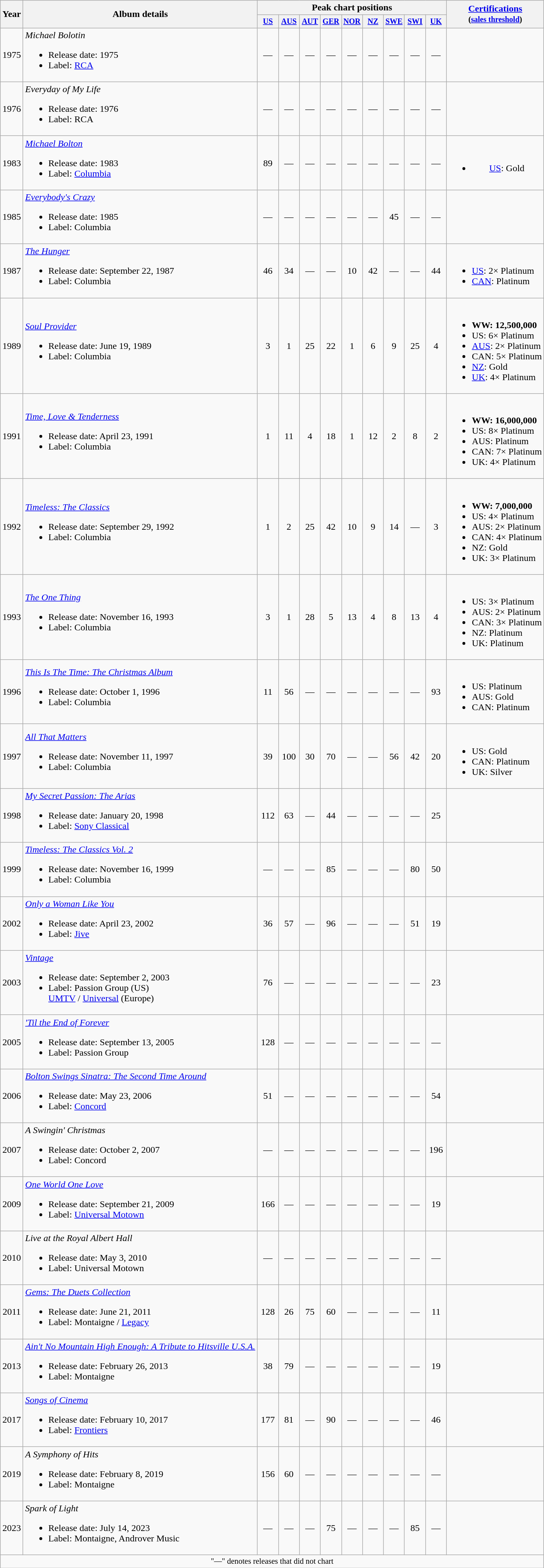<table class="wikitable" style="text-align:center;">
<tr>
<th rowspan="2">Year</th>
<th rowspan="2">Album details</th>
<th colspan="9">Peak chart positions</th>
<th rowspan="2"><a href='#'>Certifications</a><br><small>(<a href='#'>sales threshold</a>)</small></th>
</tr>
<tr style="font-size:smaller;">
<th width="30"><a href='#'>US</a><br></th>
<th width="30"><a href='#'>AUS</a><br></th>
<th width="30"><a href='#'>AUT</a><br></th>
<th width="30"><a href='#'>GER</a><br></th>
<th width="30"><a href='#'>NOR</a><br></th>
<th width="30"><a href='#'>NZ</a><br></th>
<th width="30"><a href='#'>SWE</a><br></th>
<th width="30"><a href='#'>SWI</a><br></th>
<th width="30"><a href='#'>UK</a><br></th>
</tr>
<tr>
<td>1975</td>
<td align="left"><em>Michael Bolotin</em><br><ul><li>Release date: 1975</li><li>Label: <a href='#'>RCA</a></li></ul></td>
<td>—</td>
<td>—</td>
<td>—</td>
<td>—</td>
<td>—</td>
<td>—</td>
<td>—</td>
<td>—</td>
<td>—</td>
<td></td>
</tr>
<tr>
<td>1976</td>
<td align="left"><em>Everyday of My Life</em><br><ul><li>Release date: 1976</li><li>Label: RCA</li></ul></td>
<td>—</td>
<td>—</td>
<td>—</td>
<td>—</td>
<td>—</td>
<td>—</td>
<td>—</td>
<td>—</td>
<td>—</td>
<td></td>
</tr>
<tr>
<td>1983</td>
<td align="left"><em><a href='#'>Michael Bolton</a></em><br><ul><li>Release date: 1983</li><li>Label: <a href='#'>Columbia</a></li></ul></td>
<td>89</td>
<td>—</td>
<td>—</td>
<td>—</td>
<td>—</td>
<td>—</td>
<td>—</td>
<td>—</td>
<td>—</td>
<td><br><ul><li><a href='#'>US</a>: Gold</li></ul></td>
</tr>
<tr>
<td>1985</td>
<td align="left"><em><a href='#'>Everybody's Crazy</a></em><br><ul><li>Release date: 1985</li><li>Label: Columbia</li></ul></td>
<td>—</td>
<td>—</td>
<td>—</td>
<td>—</td>
<td>—</td>
<td>—</td>
<td>45</td>
<td>—</td>
<td>—</td>
<td></td>
</tr>
<tr>
<td>1987</td>
<td align="left"><em><a href='#'>The Hunger</a></em><br><ul><li>Release date: September 22, 1987</li><li>Label: Columbia</li></ul></td>
<td>46</td>
<td>34</td>
<td>—</td>
<td>—</td>
<td>10</td>
<td>42</td>
<td>—</td>
<td>—</td>
<td>44</td>
<td align="left"><br><ul><li><a href='#'>US</a>: 2× Platinum</li><li><a href='#'>CAN</a>: Platinum</li></ul></td>
</tr>
<tr>
<td>1989</td>
<td align="left"><em><a href='#'>Soul Provider</a></em><br><ul><li>Release date: June 19, 1989</li><li>Label: Columbia</li></ul></td>
<td>3</td>
<td>1</td>
<td>25</td>
<td>22</td>
<td>1</td>
<td>6</td>
<td>9</td>
<td>25</td>
<td>4</td>
<td align="left"><br><ul><li><strong>WW: 12,500,000</strong></li><li>US: 6× Platinum</li><li><a href='#'>AUS</a>: 2× Platinum</li><li>CAN: 5× Platinum</li><li><a href='#'>NZ</a>: Gold</li><li><a href='#'>UK</a>: 4× Platinum</li></ul></td>
</tr>
<tr>
<td>1991</td>
<td align="left"><em><a href='#'>Time, Love & Tenderness</a></em><br><ul><li>Release date: April 23, 1991</li><li>Label: Columbia</li></ul></td>
<td>1</td>
<td>11</td>
<td>4</td>
<td>18</td>
<td>1</td>
<td>12</td>
<td>2</td>
<td>8</td>
<td>2</td>
<td align="left"><br><ul><li><strong>WW:</strong> <strong>16,000,000</strong></li><li>US: 8× Platinum</li><li>AUS: Platinum</li><li>CAN: 7× Platinum</li><li>UK: 4× Platinum</li></ul></td>
</tr>
<tr>
<td>1992</td>
<td align="left"><em><a href='#'>Timeless: The Classics</a></em><br><ul><li>Release date: September 29, 1992</li><li>Label: Columbia</li></ul></td>
<td>1</td>
<td>2</td>
<td>25</td>
<td>42</td>
<td>10</td>
<td>9</td>
<td>14</td>
<td>—</td>
<td>3</td>
<td align="left"><br><ul><li><strong>WW:</strong> <strong>7,000,000</strong></li><li>US: 4× Platinum</li><li>AUS: 2× Platinum</li><li>CAN: 4× Platinum</li><li>NZ: Gold</li><li>UK: 3× Platinum</li></ul></td>
</tr>
<tr>
<td>1993</td>
<td align="left"><em><a href='#'>The One Thing</a></em><br><ul><li>Release date: November 16, 1993</li><li>Label: Columbia</li></ul></td>
<td>3</td>
<td>1</td>
<td>28</td>
<td>5</td>
<td>13</td>
<td>4</td>
<td>8</td>
<td>13</td>
<td>4</td>
<td align="left"><br><ul><li>US: 3× Platinum</li><li>AUS: 2× Platinum</li><li>CAN: 3× Platinum</li><li>NZ: Platinum</li><li>UK: Platinum</li></ul></td>
</tr>
<tr>
<td>1996</td>
<td align="left"><em><a href='#'>This Is The Time: The Christmas Album</a></em><br><ul><li>Release date: October 1, 1996</li><li>Label: Columbia</li></ul></td>
<td>11</td>
<td>56</td>
<td>—</td>
<td>—</td>
<td>—</td>
<td>—</td>
<td>—</td>
<td>—</td>
<td>93</td>
<td align="left"><br><ul><li>US: Platinum</li><li>AUS: Gold</li><li>CAN: Platinum</li></ul></td>
</tr>
<tr>
<td>1997</td>
<td align="left"><em><a href='#'>All That Matters</a></em><br><ul><li>Release date: November 11, 1997</li><li>Label: Columbia</li></ul></td>
<td>39</td>
<td>100</td>
<td>30</td>
<td>70</td>
<td>—</td>
<td>—</td>
<td>56</td>
<td>42</td>
<td>20</td>
<td align="left"><br><ul><li>US: Gold</li><li>CAN: Platinum</li><li>UK: Silver</li></ul></td>
</tr>
<tr>
<td>1998</td>
<td align="left"><em><a href='#'>My Secret Passion: The Arias</a></em><br><ul><li>Release date: January 20, 1998</li><li>Label: <a href='#'>Sony Classical</a></li></ul></td>
<td>112</td>
<td>63</td>
<td>—</td>
<td>44</td>
<td>—</td>
<td>—</td>
<td>—</td>
<td>—</td>
<td>25</td>
<td></td>
</tr>
<tr>
<td>1999</td>
<td align="left"><em><a href='#'>Timeless: The Classics Vol. 2</a></em><br><ul><li>Release date: November 16, 1999</li><li>Label: Columbia</li></ul></td>
<td>—</td>
<td>—</td>
<td>—</td>
<td>85</td>
<td>—</td>
<td>—</td>
<td>—</td>
<td>80</td>
<td>50</td>
<td></td>
</tr>
<tr>
<td>2002</td>
<td align="left"><em><a href='#'>Only a Woman Like You</a></em><br><ul><li>Release date: April 23, 2002</li><li>Label: <a href='#'>Jive</a></li></ul></td>
<td>36</td>
<td>57</td>
<td>—</td>
<td>96</td>
<td>—</td>
<td>—</td>
<td>—</td>
<td>51</td>
<td>19</td>
<td></td>
</tr>
<tr>
<td>2003</td>
<td align="left"><em><a href='#'>Vintage</a></em><br><ul><li>Release date: September 2, 2003</li><li>Label: Passion Group (US)<br><a href='#'>UMTV</a> / <a href='#'>Universal</a> (Europe)</li></ul></td>
<td>76</td>
<td>—</td>
<td>—</td>
<td>—</td>
<td>—</td>
<td>—</td>
<td>—</td>
<td>—</td>
<td>23</td>
<td></td>
</tr>
<tr>
<td>2005</td>
<td align="left"><em><a href='#'>'Til the End of Forever</a></em><br><ul><li>Release date: September 13, 2005</li><li>Label: Passion Group</li></ul></td>
<td>128</td>
<td>—</td>
<td>—</td>
<td>—</td>
<td>—</td>
<td>—</td>
<td>—</td>
<td>—</td>
<td>—</td>
<td></td>
</tr>
<tr>
<td>2006</td>
<td align="left"><em><a href='#'>Bolton Swings Sinatra: The Second Time Around</a></em><br><ul><li>Release date: May 23, 2006</li><li>Label: <a href='#'>Concord</a></li></ul></td>
<td>51</td>
<td>—</td>
<td>—</td>
<td>—</td>
<td>—</td>
<td>—</td>
<td>—</td>
<td>—</td>
<td>54</td>
<td></td>
</tr>
<tr>
<td>2007</td>
<td align="left"><em>A Swingin' Christmas</em><br><ul><li>Release date: October 2, 2007</li><li>Label: Concord</li></ul></td>
<td>—</td>
<td>—</td>
<td>—</td>
<td>—</td>
<td>—</td>
<td>—</td>
<td>—</td>
<td>—</td>
<td>196</td>
<td></td>
</tr>
<tr>
<td>2009</td>
<td align="left"><em><a href='#'>One World One Love</a></em><br><ul><li>Release date: September 21, 2009</li><li>Label: <a href='#'>Universal Motown</a></li></ul></td>
<td>166</td>
<td>—</td>
<td>—</td>
<td>—</td>
<td>—</td>
<td>—</td>
<td>—</td>
<td>—</td>
<td>19</td>
<td></td>
</tr>
<tr>
<td>2010</td>
<td align="left"><em>Live at the Royal Albert Hall</em><br><ul><li>Release date: May 3, 2010</li><li>Label: Universal Motown</li></ul></td>
<td>—</td>
<td>—</td>
<td>—</td>
<td>—</td>
<td>—</td>
<td>—</td>
<td>—</td>
<td>—</td>
<td>—</td>
<td></td>
</tr>
<tr>
<td>2011</td>
<td align="left"><em><a href='#'>Gems: The Duets Collection</a></em><br><ul><li>Release date: June 21, 2011</li><li>Label: Montaigne / <a href='#'>Legacy</a></li></ul></td>
<td>128</td>
<td>26</td>
<td>75</td>
<td>60</td>
<td>—</td>
<td>—</td>
<td>—</td>
<td>—</td>
<td>11</td>
<td></td>
</tr>
<tr>
<td>2013</td>
<td align="left"><em><a href='#'>Ain't No Mountain High Enough: A Tribute to Hitsville U.S.A.</a></em><br><ul><li>Release date: February 26, 2013</li><li>Label: Montaigne</li></ul></td>
<td>38</td>
<td>79</td>
<td>—</td>
<td>—</td>
<td>—</td>
<td>—</td>
<td>—</td>
<td>—</td>
<td>19</td>
<td></td>
</tr>
<tr>
<td>2017</td>
<td align="left"><em><a href='#'>Songs of Cinema</a></em><br><ul><li>Release date: February 10, 2017</li><li>Label: <a href='#'>Frontiers</a></li></ul></td>
<td>177</td>
<td>81</td>
<td>—</td>
<td>90</td>
<td>—</td>
<td>—</td>
<td>—</td>
<td>—</td>
<td>46</td>
<td></td>
</tr>
<tr>
<td>2019</td>
<td align="left"><em>A Symphony of Hits</em><br><ul><li>Release date: February 8, 2019</li><li>Label: Montaigne</li></ul></td>
<td>156</td>
<td>60</td>
<td>—</td>
<td>—</td>
<td>—</td>
<td>—</td>
<td>—</td>
<td>—</td>
<td>—</td>
<td></td>
</tr>
<tr>
<td>2023</td>
<td align="left"><em>Spark of Light</em><br><ul><li>Release date: July 14, 2023</li><li>Label: Montaigne, Androver Music</li></ul></td>
<td>—</td>
<td>—</td>
<td>—</td>
<td>75</td>
<td>—</td>
<td>—</td>
<td>—</td>
<td>85</td>
<td>—</td>
<td></td>
</tr>
<tr>
<td colspan="12" style="font-size:85%">"—" denotes releases that did not chart</td>
</tr>
</table>
